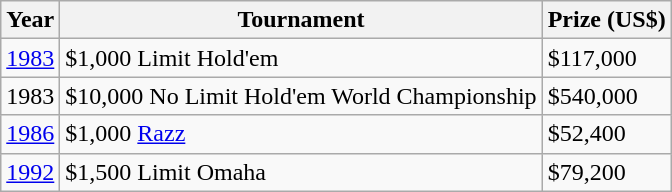<table class="wikitable">
<tr>
<th>Year</th>
<th>Tournament</th>
<th>Prize (US$)</th>
</tr>
<tr>
<td><a href='#'>1983</a></td>
<td>$1,000 Limit Hold'em</td>
<td>$117,000</td>
</tr>
<tr>
<td>1983</td>
<td>$10,000 No Limit Hold'em World Championship</td>
<td>$540,000</td>
</tr>
<tr>
<td><a href='#'>1986</a></td>
<td>$1,000 <a href='#'>Razz</a></td>
<td>$52,400</td>
</tr>
<tr>
<td><a href='#'>1992</a></td>
<td>$1,500 Limit Omaha</td>
<td>$79,200</td>
</tr>
</table>
